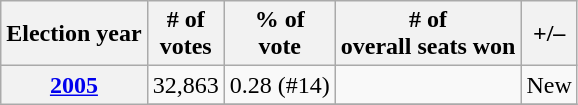<table class=wikitable>
<tr>
<th>Election year</th>
<th># of<br>votes</th>
<th>% of<br>vote</th>
<th># of<br>overall seats won</th>
<th>+/–</th>
</tr>
<tr>
<th rowspan="2"><a href='#'>2005</a></th>
<td>32,863</td>
<td>0.28 (#14)</td>
<td></td>
<td>New</td>
</tr>
<tr>
</tr>
</table>
